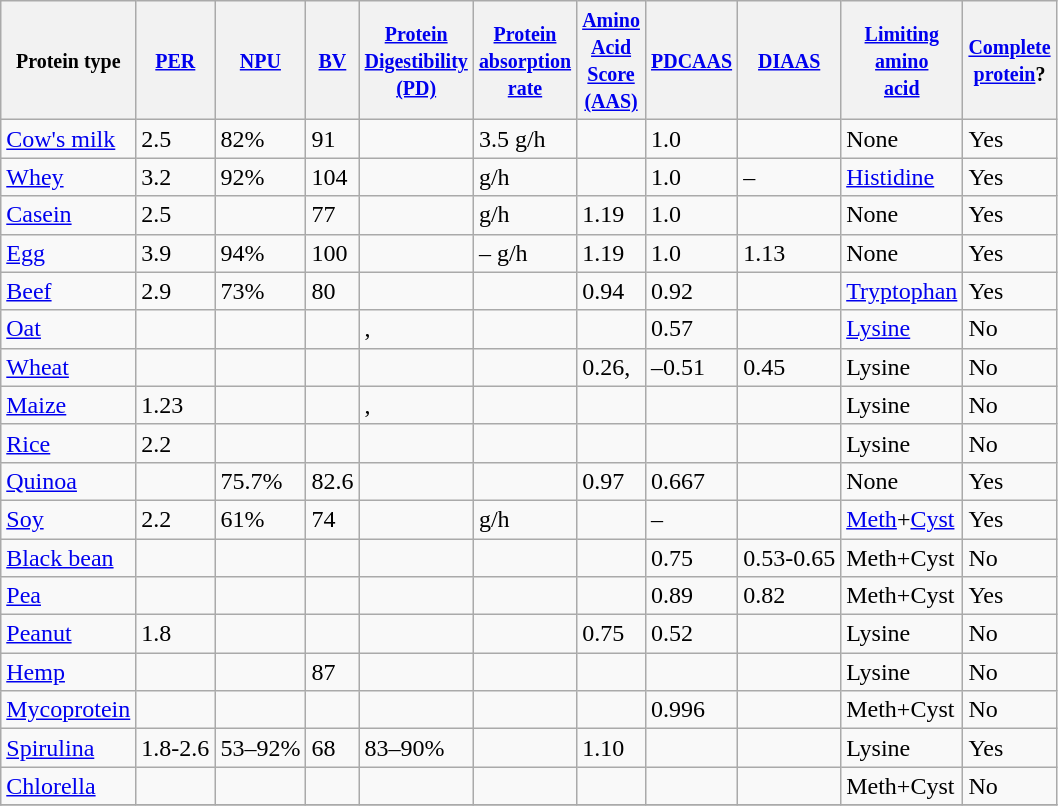<table class="sortable wikitable">
<tr>
<th><small>Protein type</small></th>
<th><small><a href='#'>PER</a></small></th>
<th><small><a href='#'>NPU</a></small></th>
<th><small><a href='#'>BV</a></small></th>
<th><small><a href='#'>Protein<br>Digestibility<br>(PD)</a></small></th>
<th><small><a href='#'>Protein<br>absorption<br>rate</a></small></th>
<th><small><a href='#'>Amino<br>Acid<br>Score<br>(AAS)</a></small></th>
<th><small><a href='#'>PDCAAS</a></small></th>
<th><small><a href='#'>DIAAS</a></small></th>
<th><small><a href='#'>Limiting<br>amino<br>acid</a></small></th>
<th><small><a href='#'>Complete<br>protein</a>?</small></th>
</tr>
<tr>
<td><a href='#'>Cow's milk</a></td>
<td>2.5</td>
<td>82%</td>
<td>91</td>
<td></td>
<td>3.5 g/h</td>
<td></td>
<td>1.0</td>
<td></td>
<td>None</td>
<td>Yes</td>
</tr>
<tr>
<td><a href='#'>Whey</a></td>
<td>3.2</td>
<td>92%</td>
<td>104</td>
<td></td>
<td> g/h</td>
<td></td>
<td>1.0</td>
<td>–</td>
<td><a href='#'>Histidine</a></td>
<td>Yes</td>
</tr>
<tr>
<td><a href='#'>Casein</a></td>
<td>2.5</td>
<td></td>
<td>77</td>
<td></td>
<td> g/h</td>
<td>1.19</td>
<td>1.0</td>
<td></td>
<td>None</td>
<td>Yes</td>
</tr>
<tr>
<td><a href='#'>Egg</a></td>
<td>3.9</td>
<td>94%</td>
<td>100</td>
<td></td>
<td>– g/h</td>
<td>1.19</td>
<td>1.0</td>
<td>1.13</td>
<td>None</td>
<td>Yes</td>
</tr>
<tr>
<td><a href='#'>Beef</a></td>
<td>2.9</td>
<td>73%</td>
<td>80</td>
<td></td>
<td></td>
<td>0.94</td>
<td>0.92</td>
<td></td>
<td><a href='#'>Tryptophan</a></td>
<td>Yes</td>
</tr>
<tr>
<td><a href='#'>Oat</a></td>
<td></td>
<td></td>
<td></td>
<td>, </td>
<td></td>
<td></td>
<td>0.57</td>
<td></td>
<td><a href='#'>Lysine</a></td>
<td>No</td>
</tr>
<tr>
<td><a href='#'>Wheat</a></td>
<td></td>
<td></td>
<td></td>
<td></td>
<td></td>
<td>0.26, </td>
<td>–0.51</td>
<td>0.45</td>
<td>Lysine</td>
<td>No</td>
</tr>
<tr>
<td><a href='#'>Maize</a></td>
<td>1.23</td>
<td></td>
<td></td>
<td>, </td>
<td></td>
<td></td>
<td></td>
<td></td>
<td>Lysine</td>
<td>No</td>
</tr>
<tr>
<td><a href='#'>Rice</a></td>
<td>2.2</td>
<td></td>
<td></td>
<td></td>
<td></td>
<td></td>
<td></td>
<td></td>
<td>Lysine</td>
<td>No</td>
</tr>
<tr>
<td><a href='#'>Quinoa</a></td>
<td></td>
<td>75.7%</td>
<td>82.6</td>
<td></td>
<td></td>
<td>0.97</td>
<td>0.667</td>
<td></td>
<td>None</td>
<td>Yes</td>
</tr>
<tr>
<td><a href='#'>Soy</a></td>
<td>2.2</td>
<td>61%</td>
<td>74</td>
<td></td>
<td> g/h</td>
<td></td>
<td>–</td>
<td></td>
<td><a href='#'>Meth</a>+<a href='#'>Cyst</a></td>
<td>Yes</td>
</tr>
<tr>
<td><a href='#'>Black bean</a></td>
<td></td>
<td></td>
<td></td>
<td></td>
<td></td>
<td></td>
<td>0.75</td>
<td>0.53-0.65</td>
<td>Meth+Cyst</td>
<td>No</td>
</tr>
<tr>
<td><a href='#'>Pea</a></td>
<td></td>
<td></td>
<td></td>
<td></td>
<td></td>
<td></td>
<td>0.89</td>
<td>0.82</td>
<td>Meth+Cyst</td>
<td>Yes</td>
</tr>
<tr>
<td><a href='#'>Peanut</a></td>
<td>1.8</td>
<td></td>
<td></td>
<td></td>
<td></td>
<td>0.75</td>
<td>0.52</td>
<td></td>
<td>Lysine</td>
<td>No</td>
</tr>
<tr>
<td><a href='#'>Hemp</a></td>
<td></td>
<td></td>
<td>87</td>
<td></td>
<td></td>
<td></td>
<td></td>
<td></td>
<td>Lysine</td>
<td>No</td>
</tr>
<tr>
<td><a href='#'>Mycoprotein</a></td>
<td></td>
<td></td>
<td></td>
<td></td>
<td></td>
<td></td>
<td>0.996</td>
<td></td>
<td>Meth+Cyst</td>
<td>No</td>
</tr>
<tr>
<td><a href='#'>Spirulina</a></td>
<td>1.8-2.6</td>
<td>53–92%</td>
<td>68</td>
<td>83–90%</td>
<td></td>
<td>1.10</td>
<td></td>
<td></td>
<td>Lysine</td>
<td>Yes</td>
</tr>
<tr>
<td><a href='#'>Chlorella</a></td>
<td></td>
<td></td>
<td></td>
<td></td>
<td></td>
<td></td>
<td></td>
<td></td>
<td>Meth+Cyst</td>
<td>No</td>
</tr>
<tr>
</tr>
</table>
